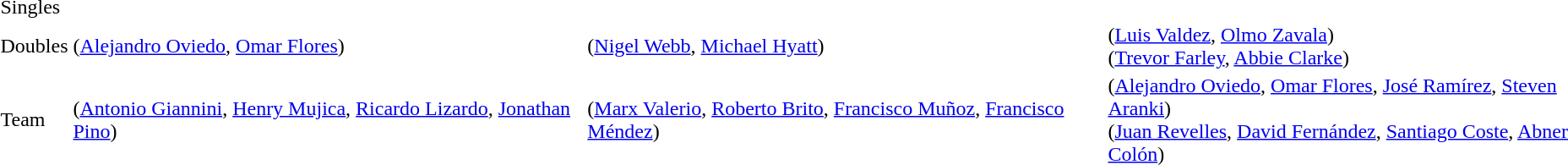<table>
<tr>
<td>Singles</td>
<td></td>
<td></td>
<td><br></td>
</tr>
<tr>
<td>Doubles</td>
<td> (<a href='#'>Alejandro Oviedo</a>, <a href='#'>Omar Flores</a>)</td>
<td> (<a href='#'>Nigel Webb</a>, <a href='#'>Michael Hyatt</a>)</td>
<td> (<a href='#'>Luis Valdez</a>, <a href='#'>Olmo Zavala</a>)<br> (<a href='#'>Trevor Farley</a>, <a href='#'>Abbie Clarke</a>)</td>
</tr>
<tr>
<td>Team</td>
<td> (<a href='#'>Antonio Giannini</a>, <a href='#'>Henry Mujica</a>, <a href='#'>Ricardo Lizardo</a>, <a href='#'>Jonathan Pino</a>)</td>
<td> (<a href='#'>Marx Valerio</a>, <a href='#'>Roberto Brito</a>, <a href='#'>Francisco Muñoz</a>, <a href='#'>Francisco Méndez</a>)</td>
<td> (<a href='#'>Alejandro Oviedo</a>, <a href='#'>Omar Flores</a>, <a href='#'>José Ramírez</a>, <a href='#'>Steven Aranki</a>)<br> (<a href='#'>Juan Revelles</a>, <a href='#'>David Fernández</a>, <a href='#'>Santiago Coste</a>, <a href='#'>Abner Colón</a>)</td>
</tr>
<tr>
</tr>
</table>
